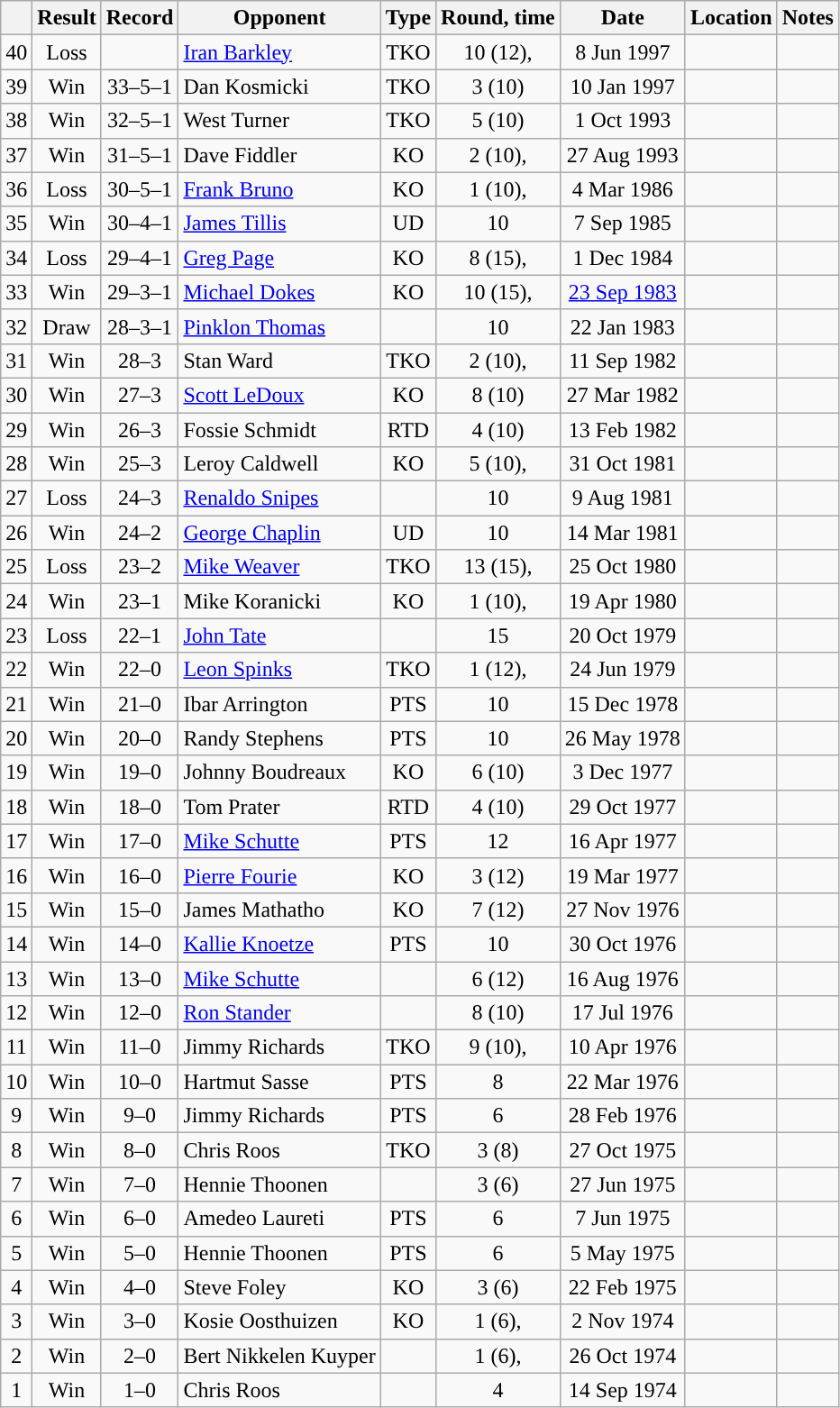<table class="wikitable" style="text-align:center">
<tr>
<th></th>
<th>Result</th>
<th>Record</th>
<th>Opponent</th>
<th>Type</th>
<th>Round, time</th>
<th>Date</th>
<th>Location</th>
<th>Notes</th>
</tr>
<tr>
<td>40</td>
<td>Loss</td>
<td></td>
<td style="text-align:left;"><a href='#'>Iran Barkley</a></td>
<td>TKO</td>
<td>10 (12), </td>
<td>8 Jun 1997</td>
<td style="text-align:left;"></td>
<td style="text-align:left;"></td>
</tr>
<tr>
<td>39</td>
<td>Win</td>
<td>33–5–1</td>
<td style="text-align:left;">Dan Kosmicki</td>
<td>TKO</td>
<td>3 (10)</td>
<td>10 Jan 1997</td>
<td style="text-align:left;"></td>
<td></td>
</tr>
<tr>
<td>38</td>
<td>Win</td>
<td>32–5–1</td>
<td style="text-align:left;">West Turner</td>
<td>TKO</td>
<td>5 (10)</td>
<td>1 Oct 1993</td>
<td style="text-align:left;"></td>
<td></td>
</tr>
<tr>
<td>37</td>
<td>Win</td>
<td>31–5–1</td>
<td style="text-align:left;">Dave Fiddler</td>
<td>KO</td>
<td>2 (10), </td>
<td>27 Aug 1993</td>
<td style="text-align:left;"></td>
<td></td>
</tr>
<tr>
<td>36</td>
<td>Loss</td>
<td>30–5–1</td>
<td style="text-align:left;"><a href='#'>Frank Bruno</a></td>
<td>KO</td>
<td>1 (10), </td>
<td>4 Mar 1986</td>
<td style="text-align:left;"></td>
<td></td>
</tr>
<tr>
<td>35</td>
<td>Win</td>
<td>30–4–1</td>
<td style="text-align:left;"><a href='#'>James Tillis</a></td>
<td>UD</td>
<td>10</td>
<td>7 Sep 1985</td>
<td style="text-align:left;"></td>
<td></td>
</tr>
<tr>
<td>34</td>
<td>Loss</td>
<td>29–4–1</td>
<td style="text-align:left;"><a href='#'>Greg Page</a></td>
<td>KO</td>
<td>8 (15), </td>
<td>1 Dec 1984</td>
<td style="text-align:left;"></td>
<td style="text-align:left;"></td>
</tr>
<tr>
<td>33</td>
<td>Win</td>
<td>29–3–1</td>
<td style="text-align:left;"><a href='#'>Michael Dokes</a></td>
<td>KO</td>
<td>10 (15), </td>
<td><a href='#'>23 Sep 1983</a></td>
<td style="text-align:left;"></td>
<td style="text-align:left;"></td>
</tr>
<tr>
<td>32</td>
<td>Draw</td>
<td>28–3–1</td>
<td style="text-align:left;"><a href='#'>Pinklon Thomas</a></td>
<td></td>
<td>10</td>
<td>22 Jan 1983</td>
<td style="text-align:left;"></td>
<td></td>
</tr>
<tr>
<td>31</td>
<td>Win</td>
<td>28–3</td>
<td style="text-align:left;">Stan Ward</td>
<td>TKO</td>
<td>2 (10), </td>
<td>11 Sep 1982</td>
<td style="text-align:left;"></td>
<td></td>
</tr>
<tr>
<td>30</td>
<td>Win</td>
<td>27–3</td>
<td style="text-align:left;"><a href='#'>Scott LeDoux</a></td>
<td>KO</td>
<td>8 (10)</td>
<td>27 Mar 1982</td>
<td style="text-align:left;"></td>
<td></td>
</tr>
<tr>
<td>29</td>
<td>Win</td>
<td>26–3</td>
<td style="text-align:left;">Fossie Schmidt</td>
<td>RTD</td>
<td>4 (10)</td>
<td>13 Feb 1982</td>
<td style="text-align:left;"></td>
<td></td>
</tr>
<tr>
<td>28</td>
<td>Win</td>
<td>25–3</td>
<td style="text-align:left;">Leroy Caldwell</td>
<td>KO</td>
<td>5 (10), </td>
<td>31 Oct 1981</td>
<td style="text-align:left;"></td>
<td></td>
</tr>
<tr>
<td>27</td>
<td>Loss</td>
<td>24–3</td>
<td style="text-align:left;"><a href='#'>Renaldo Snipes</a></td>
<td></td>
<td>10</td>
<td>9 Aug 1981</td>
<td style="text-align:left;"></td>
<td></td>
</tr>
<tr>
<td>26</td>
<td>Win</td>
<td>24–2</td>
<td style="text-align:left;"><a href='#'>George Chaplin</a></td>
<td>UD</td>
<td>10</td>
<td>14 Mar 1981</td>
<td style="text-align:left;"></td>
<td></td>
</tr>
<tr>
<td>25</td>
<td>Loss</td>
<td>23–2</td>
<td style="text-align:left;"><a href='#'>Mike Weaver</a></td>
<td>TKO</td>
<td>13 (15), </td>
<td>25 Oct 1980</td>
<td style="text-align:left;"></td>
<td style="text-align:left;"></td>
</tr>
<tr>
<td>24</td>
<td>Win</td>
<td>23–1</td>
<td style="text-align:left;">Mike Koranicki</td>
<td>KO</td>
<td>1 (10), </td>
<td>19 Apr 1980</td>
<td style="text-align:left;"></td>
<td></td>
</tr>
<tr>
<td>23</td>
<td>Loss</td>
<td>22–1</td>
<td style="text-align:left;"><a href='#'>John Tate</a></td>
<td></td>
<td>15</td>
<td>20 Oct 1979</td>
<td style="text-align:left;"></td>
<td style="text-align:left;"></td>
</tr>
<tr>
<td>22</td>
<td>Win</td>
<td>22–0</td>
<td style="text-align:left;"><a href='#'>Leon Spinks</a></td>
<td>TKO</td>
<td>1 (12), </td>
<td>24 Jun 1979</td>
<td style="text-align:left;"></td>
<td></td>
</tr>
<tr>
<td>21</td>
<td>Win</td>
<td>21–0</td>
<td style="text-align:left;">Ibar Arrington</td>
<td>PTS</td>
<td>10</td>
<td>15 Dec 1978</td>
<td style="text-align:left;"></td>
<td></td>
</tr>
<tr>
<td>20</td>
<td>Win</td>
<td>20–0</td>
<td style="text-align:left;">Randy Stephens</td>
<td>PTS</td>
<td>10</td>
<td>26 May 1978</td>
<td style="text-align:left;"></td>
<td></td>
</tr>
<tr>
<td>19</td>
<td>Win</td>
<td>19–0</td>
<td style="text-align:left;">Johnny Boudreaux</td>
<td>KO</td>
<td>6 (10)</td>
<td>3 Dec 1977</td>
<td style="text-align:left;"></td>
<td></td>
</tr>
<tr>
<td>18</td>
<td>Win</td>
<td>18–0</td>
<td style="text-align:left;">Tom Prater</td>
<td>RTD</td>
<td>4 (10)</td>
<td>29 Oct 1977</td>
<td style="text-align:left;"></td>
<td></td>
</tr>
<tr>
<td>17</td>
<td>Win</td>
<td>17–0</td>
<td style="text-align:left;"><a href='#'>Mike Schutte</a></td>
<td>PTS</td>
<td>12</td>
<td>16 Apr 1977</td>
<td style="text-align:left;"></td>
<td style="text-align:left;"></td>
</tr>
<tr>
<td>16</td>
<td>Win</td>
<td>16–0</td>
<td style="text-align:left;"><a href='#'>Pierre Fourie</a></td>
<td>KO</td>
<td>3 (12)</td>
<td>19 Mar 1977</td>
<td style="text-align:left;"></td>
<td style="text-align:left;"></td>
</tr>
<tr>
<td>15</td>
<td>Win</td>
<td>15–0</td>
<td style="text-align:left;">James Mathatho</td>
<td>KO</td>
<td>7 (12)</td>
<td>27 Nov 1976</td>
<td style="text-align:left;"></td>
<td style="text-align:left;"></td>
</tr>
<tr>
<td>14</td>
<td>Win</td>
<td>14–0</td>
<td style="text-align:left;"><a href='#'>Kallie Knoetze</a></td>
<td>PTS</td>
<td>10</td>
<td>30 Oct 1976</td>
<td style="text-align:left;"></td>
<td></td>
</tr>
<tr>
<td>13</td>
<td>Win</td>
<td>13–0</td>
<td style="text-align:left;"><a href='#'>Mike Schutte</a></td>
<td></td>
<td>6 (12)</td>
<td>16 Aug 1976</td>
<td style="text-align:left;"></td>
<td style="text-align:left;"></td>
</tr>
<tr>
<td>12</td>
<td>Win</td>
<td>12–0</td>
<td style="text-align:left;"><a href='#'>Ron Stander</a></td>
<td></td>
<td>8 (10)</td>
<td>17 Jul 1976</td>
<td style="text-align:left;"></td>
<td></td>
</tr>
<tr>
<td>11</td>
<td>Win</td>
<td>11–0</td>
<td style="text-align:left;">Jimmy Richards</td>
<td>TKO</td>
<td>9 (10), </td>
<td>10 Apr 1976</td>
<td style="text-align:left;"></td>
<td style="text-align:left;"></td>
</tr>
<tr>
<td>10</td>
<td>Win</td>
<td>10–0</td>
<td style="text-align:left;">Hartmut Sasse</td>
<td>PTS</td>
<td>8</td>
<td>22 Mar 1976</td>
<td style="text-align:left;"></td>
<td></td>
</tr>
<tr>
<td>9</td>
<td>Win</td>
<td>9–0</td>
<td style="text-align:left;">Jimmy Richards</td>
<td>PTS</td>
<td>6</td>
<td>28 Feb 1976</td>
<td style="text-align:left;"></td>
<td></td>
</tr>
<tr>
<td>8</td>
<td>Win</td>
<td>8–0</td>
<td style="text-align:left;">Chris Roos</td>
<td>TKO</td>
<td>3 (8)</td>
<td>27 Oct 1975</td>
<td style="text-align:left;"></td>
<td></td>
</tr>
<tr>
<td>7</td>
<td>Win</td>
<td>7–0</td>
<td style="text-align:left;">Hennie Thoonen</td>
<td></td>
<td>3 (6)</td>
<td>27 Jun 1975</td>
<td style="text-align:left;"></td>
<td></td>
</tr>
<tr>
<td>6</td>
<td>Win</td>
<td>6–0</td>
<td style="text-align:left;">Amedeo Laureti</td>
<td>PTS</td>
<td>6</td>
<td>7 Jun 1975</td>
<td style="text-align:left;"></td>
<td></td>
</tr>
<tr>
<td>5</td>
<td>Win</td>
<td>5–0</td>
<td style="text-align:left;">Hennie Thoonen</td>
<td>PTS</td>
<td>6</td>
<td>5 May 1975</td>
<td style="text-align:left;"></td>
<td></td>
</tr>
<tr>
<td>4</td>
<td>Win</td>
<td>4–0</td>
<td style="text-align:left;">Steve Foley</td>
<td>KO</td>
<td>3 (6)</td>
<td>22 Feb 1975</td>
<td style="text-align:left;"></td>
<td></td>
</tr>
<tr>
<td>3</td>
<td>Win</td>
<td>3–0</td>
<td style="text-align:left;">Kosie Oosthuizen</td>
<td>KO</td>
<td>1 (6), </td>
<td>2 Nov 1974</td>
<td style="text-align:left;"></td>
<td></td>
</tr>
<tr>
<td>2</td>
<td>Win</td>
<td>2–0</td>
<td style="text-align:left;">Bert Nikkelen Kuyper</td>
<td></td>
<td>1 (6), </td>
<td>26 Oct 1974</td>
<td style="text-align:left;"></td>
<td></td>
</tr>
<tr>
<td>1</td>
<td>Win</td>
<td>1–0</td>
<td style="text-align:left;">Chris Roos</td>
<td></td>
<td>4</td>
<td>14 Sep 1974</td>
<td style="text-align:left;"></td>
<td></td>
</tr>
</table>
